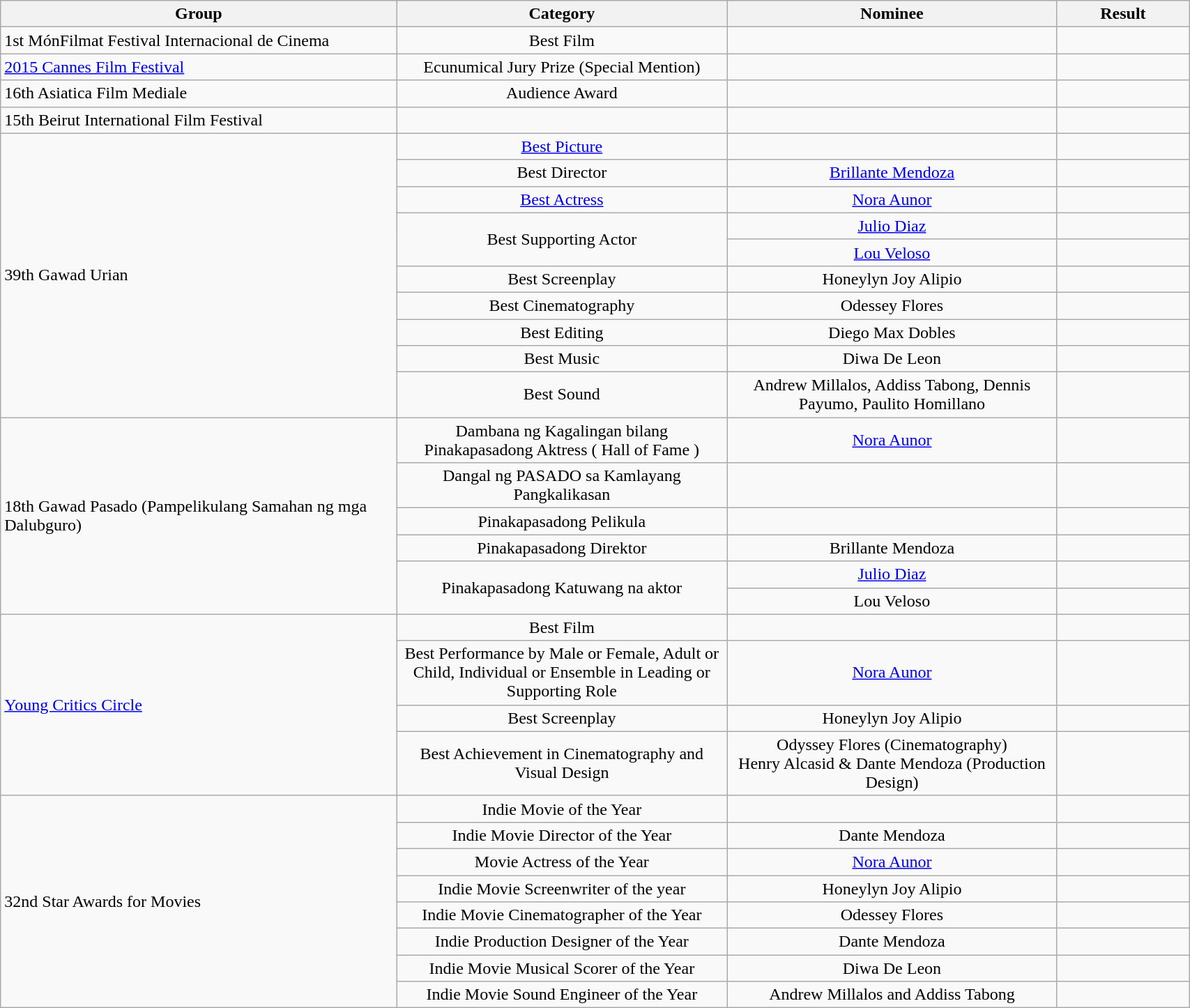<table width="90%" class="wikitable sortable">
<tr>
<th width="30%">Group</th>
<th width="25%">Category</th>
<th width="25%">Nominee</th>
<th width="10%">Result</th>
</tr>
<tr>
<td align="left">1st MónFilmat Festival Internacional de Cinema</td>
<td align="center">Best Film</td>
<td align="center"></td>
<td></td>
</tr>
<tr>
<td align="left"><a href='#'>2015 Cannes Film Festival</a></td>
<td align="center">Ecunumical Jury Prize (Special Mention)</td>
<td align="center"></td>
<td></td>
</tr>
<tr>
<td align="left">16th Asiatica Film Mediale</td>
<td align="center">Audience Award</td>
<td align="center"></td>
<td></td>
</tr>
<tr>
<td align="left">15th Beirut International Film Festival</td>
<td align="center"></td>
<td align="center"></td>
<td></td>
</tr>
<tr>
<td rowspan="10">39th Gawad Urian</td>
<td align="center"><a href='#'>Best Picture</a></td>
<td align="center"></td>
<td></td>
</tr>
<tr>
<td align="center">Best Director</td>
<td align="center"><a href='#'>Brillante Mendoza</a></td>
<td></td>
</tr>
<tr>
<td align="center"><a href='#'>Best Actress</a></td>
<td align="center"><a href='#'>Nora Aunor</a></td>
<td></td>
</tr>
<tr>
<td rowspan =2 align="center">Best Supporting Actor</td>
<td align="center"><a href='#'>Julio Diaz</a></td>
<td></td>
</tr>
<tr>
<td align="center"><a href='#'>Lou Veloso</a></td>
<td></td>
</tr>
<tr>
<td align="center">Best Screenplay</td>
<td align="center">Honeylyn Joy Alipio</td>
<td></td>
</tr>
<tr>
<td align="center">Best Cinematography</td>
<td align="center">Odessey Flores</td>
<td></td>
</tr>
<tr>
<td align="center">Best Editing</td>
<td align="center">Diego Max Dobles</td>
<td></td>
</tr>
<tr>
<td align="center">Best Music</td>
<td align="center">Diwa De Leon</td>
<td></td>
</tr>
<tr>
<td align="center">Best Sound</td>
<td align="center">Andrew Millalos,  Addiss Tabong, Dennis Payumo, Paulito Homillano</td>
<td></td>
</tr>
<tr>
<td rowspan="6">18th Gawad Pasado (Pampelikulang Samahan ng mga Dalubguro)</td>
<td align="center">Dambana ng Kagalingan bilang Pinakapasadong Aktress ( Hall of Fame )</td>
<td align="center"><a href='#'>Nora Aunor</a></td>
<td></td>
</tr>
<tr>
<td align="center">Dangal ng PASADO sa Kamlayang Pangkalikasan</td>
<td align="center"></td>
<td></td>
</tr>
<tr>
<td align="center">Pinakapasadong Pelikula</td>
<td align="center"></td>
<td></td>
</tr>
<tr>
<td align="center">Pinakapasadong Direktor</td>
<td align="center">Brillante Mendoza</td>
<td></td>
</tr>
<tr>
<td rowspan="2" align="center">Pinakapasadong Katuwang na aktor</td>
<td align="center"><a href='#'>Julio Diaz</a></td>
<td></td>
</tr>
<tr>
<td align="center">Lou Veloso</td>
<td></td>
</tr>
<tr>
<td rowspan="4"><a href='#'>Young Critics Circle</a></td>
<td align="center">Best Film</td>
<td align="center"></td>
<td></td>
</tr>
<tr>
<td align="center">Best Performance by Male or Female, Adult or Child, Individual or Ensemble in Leading or Supporting Role</td>
<td align="center"><a href='#'>Nora Aunor</a></td>
<td></td>
</tr>
<tr>
<td align="center">Best Screenplay</td>
<td align="center">Honeylyn Joy Alipio</td>
<td></td>
</tr>
<tr>
<td align="center">Best Achievement in Cinematography and Visual Design</td>
<td align="center">Odyssey Flores (Cinematography)<br> Henry Alcasid & Dante Mendoza (Production Design)</td>
<td></td>
</tr>
<tr>
<td rowspan="8">32nd Star Awards for Movies</td>
<td align="center">Indie Movie  of the Year</td>
<td align="center"></td>
<td></td>
</tr>
<tr>
<td align="center">Indie Movie Director of the Year</td>
<td align="center">Dante Mendoza</td>
<td></td>
</tr>
<tr>
<td align="center">Movie Actress of the Year</td>
<td align="center"><a href='#'>Nora Aunor</a></td>
<td></td>
</tr>
<tr>
<td align="center">Indie Movie Screenwriter of the year</td>
<td align="center">Honeylyn Joy Alipio</td>
<td></td>
</tr>
<tr>
<td align="center">Indie Movie Cinematographer of the Year</td>
<td align="center">Odessey Flores</td>
<td></td>
</tr>
<tr>
<td align="center">Indie Production Designer of the Year</td>
<td align="center">Dante Mendoza</td>
<td></td>
</tr>
<tr>
<td align="center">Indie Movie Musical Scorer of the Year</td>
<td align="center">Diwa De Leon</td>
<td></td>
</tr>
<tr>
<td align="center">Indie Movie Sound Engineer of the Year</td>
<td align="center">Andrew Millalos and Addiss Tabong</td>
<td></td>
</tr>
</table>
